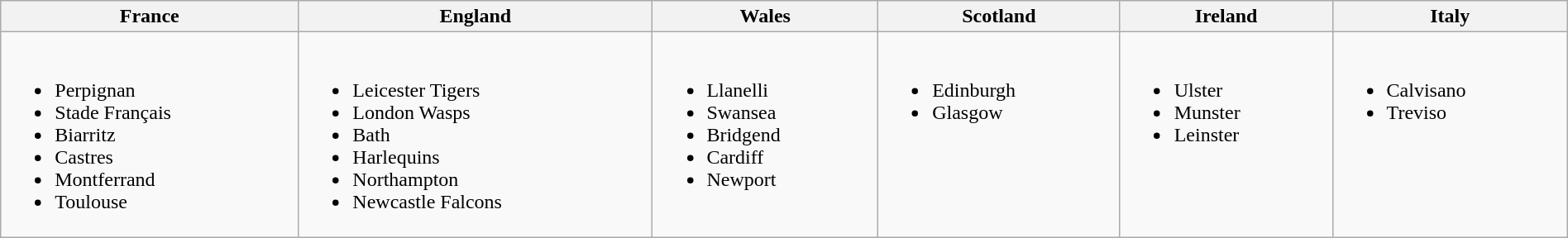<table class="wikitable" width=100%>
<tr>
<th> France</th>
<th> England</th>
<th> Wales</th>
<th> Scotland</th>
<th> Ireland</th>
<th> Italy</th>
</tr>
<tr valign=top>
<td><br><ul><li>Perpignan</li><li>Stade Français</li><li>Biarritz</li><li>Castres</li><li>Montferrand</li><li>Toulouse</li></ul></td>
<td><br><ul><li>Leicester Tigers</li><li>London Wasps</li><li>Bath</li><li>Harlequins</li><li>Northampton</li><li>Newcastle Falcons</li></ul></td>
<td><br><ul><li>Llanelli</li><li>Swansea</li><li>Bridgend</li><li>Cardiff</li><li>Newport</li></ul></td>
<td><br><ul><li>Edinburgh</li><li>Glasgow</li></ul></td>
<td><br><ul><li>Ulster</li><li>Munster</li><li>Leinster</li></ul></td>
<td><br><ul><li>Calvisano</li><li>Treviso</li></ul></td>
</tr>
</table>
